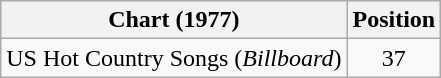<table class="wikitable">
<tr>
<th>Chart (1977)</th>
<th>Position</th>
</tr>
<tr>
<td>US Hot Country Songs (<em>Billboard</em>)</td>
<td align="center">37</td>
</tr>
</table>
